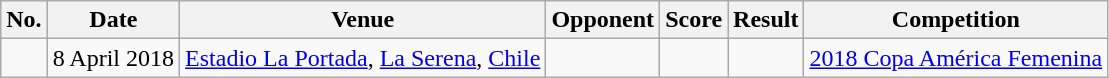<table class="wikitable">
<tr>
<th>No.</th>
<th>Date</th>
<th>Venue</th>
<th>Opponent</th>
<th>Score</th>
<th>Result</th>
<th>Competition</th>
</tr>
<tr>
<td></td>
<td>8 April 2018</td>
<td><a href='#'>Estadio La Portada</a>, <a href='#'>La Serena</a>, <a href='#'>Chile</a></td>
<td></td>
<td></td>
<td></td>
<td><a href='#'>2018 Copa América Femenina</a></td>
</tr>
</table>
